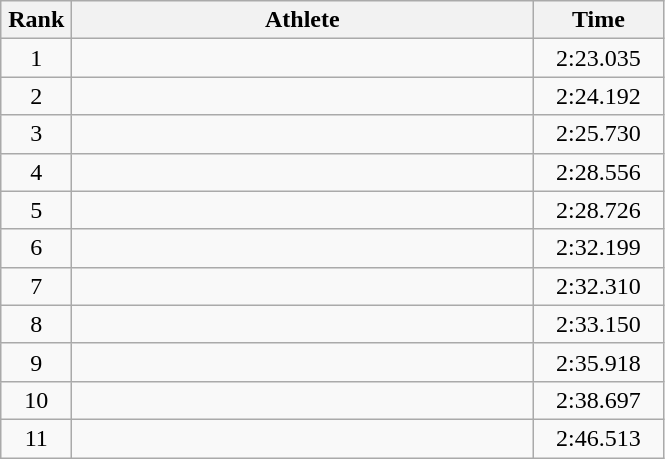<table class=wikitable style="text-align:center">
<tr>
<th width=40>Rank</th>
<th width=300>Athlete</th>
<th width=80>Time</th>
</tr>
<tr>
<td>1</td>
<td style="text-align:left"></td>
<td>2:23.035</td>
</tr>
<tr>
<td>2</td>
<td style="text-align:left"></td>
<td>2:24.192</td>
</tr>
<tr>
<td>3</td>
<td style="text-align:left"></td>
<td>2:25.730</td>
</tr>
<tr>
<td>4</td>
<td style="text-align:left"></td>
<td>2:28.556</td>
</tr>
<tr>
<td>5</td>
<td style="text-align:left"></td>
<td>2:28.726</td>
</tr>
<tr>
<td>6</td>
<td style="text-align:left"></td>
<td>2:32.199</td>
</tr>
<tr>
<td>7</td>
<td style="text-align:left"></td>
<td>2:32.310</td>
</tr>
<tr>
<td>8</td>
<td style="text-align:left"></td>
<td>2:33.150</td>
</tr>
<tr>
<td>9</td>
<td style="text-align:left"></td>
<td>2:35.918</td>
</tr>
<tr>
<td>10</td>
<td style="text-align:left"></td>
<td>2:38.697</td>
</tr>
<tr>
<td>11</td>
<td style="text-align:left"></td>
<td>2:46.513</td>
</tr>
</table>
